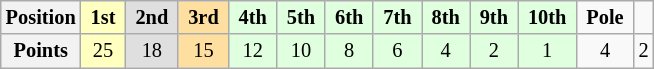<table class="wikitable" style="font-size:85%; text-align:center">
<tr>
<th>Position</th>
<td style="background:#ffffbf;"> <strong>1st</strong> </td>
<td style="background:#dfdfdf;"> <strong>2nd</strong> </td>
<td style="background:#ffdf9f;"> <strong>3rd</strong> </td>
<td style="background:#dfffdf;"> <strong>4th</strong> </td>
<td style="background:#dfffdf;"> <strong>5th</strong> </td>
<td style="background:#dfffdf;"> <strong>6th</strong> </td>
<td style="background:#dfffdf;"> <strong>7th</strong> </td>
<td style="background:#dfffdf;"> <strong>8th</strong> </td>
<td style="background:#dfffdf;"> <strong>9th</strong> </td>
<td style="background:#dfffdf;"> <strong>10th</strong> </td>
<td> <strong>Pole</strong> </td>
<td>  </td>
</tr>
<tr>
<th>Points</th>
<td style="background:#ffffbf;">25</td>
<td style="background:#dfdfdf;">18</td>
<td style="background:#ffdf9f;">15</td>
<td style="background:#dfffdf;">12</td>
<td style="background:#dfffdf;">10</td>
<td style="background:#dfffdf;">8</td>
<td style="background:#dfffdf;">6</td>
<td style="background:#dfffdf;">4</td>
<td style="background:#dfffdf;">2</td>
<td style="background:#dfffdf;">1</td>
<td>4</td>
<td>2</td>
</tr>
</table>
